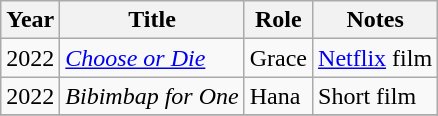<table class="wikitable sortable">
<tr>
<th>Year</th>
<th>Title</th>
<th>Role</th>
<th class="unsortable">Notes</th>
</tr>
<tr>
<td>2022</td>
<td><em><a href='#'>Choose or Die</a></em></td>
<td>Grace</td>
<td><a href='#'>Netflix</a> film</td>
</tr>
<tr>
<td>2022</td>
<td><em>Bibimbap for One</em></td>
<td>Hana</td>
<td>Short film</td>
</tr>
<tr>
</tr>
</table>
